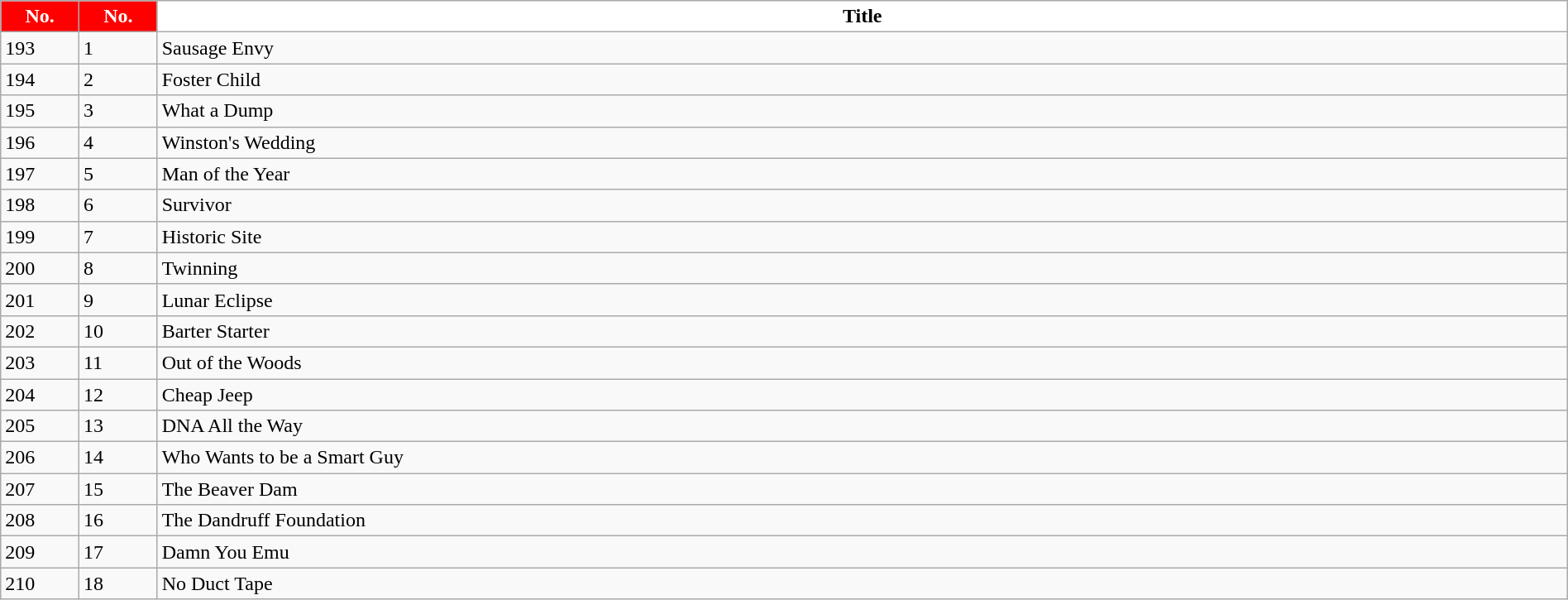<table class="wikitable plainrowheaders" style="width:100%; margin:auto;">
<tr>
<th style="background:red; color:#FFFFFF; width:5%">No.</th>
<th style="background:red; color:#FFFFFF; width:5%">No.</th>
<th style="background:white; color:#black">Title</th>
</tr>
<tr>
<td>193</td>
<td>1</td>
<td>Sausage Envy</td>
</tr>
<tr>
<td>194</td>
<td>2</td>
<td>Foster Child</td>
</tr>
<tr>
<td>195</td>
<td>3</td>
<td>What a Dump</td>
</tr>
<tr>
<td>196</td>
<td>4</td>
<td>Winston's Wedding</td>
</tr>
<tr>
<td>197</td>
<td>5</td>
<td>Man of the Year</td>
</tr>
<tr>
<td>198</td>
<td>6</td>
<td>Survivor</td>
</tr>
<tr>
<td>199</td>
<td>7</td>
<td>Historic Site</td>
</tr>
<tr>
<td>200</td>
<td>8</td>
<td>Twinning</td>
</tr>
<tr>
<td>201</td>
<td>9</td>
<td>Lunar Eclipse</td>
</tr>
<tr>
<td>202</td>
<td>10</td>
<td>Barter Starter</td>
</tr>
<tr>
<td>203</td>
<td>11</td>
<td>Out of the Woods</td>
</tr>
<tr>
<td>204</td>
<td>12</td>
<td>Cheap Jeep</td>
</tr>
<tr>
<td>205</td>
<td>13</td>
<td>DNA All the Way</td>
</tr>
<tr>
<td>206</td>
<td>14</td>
<td>Who Wants to be a Smart Guy</td>
</tr>
<tr>
<td>207</td>
<td>15</td>
<td>The Beaver Dam</td>
</tr>
<tr>
<td>208</td>
<td>16</td>
<td>The Dandruff Foundation</td>
</tr>
<tr>
<td>209</td>
<td>17</td>
<td>Damn You Emu</td>
</tr>
<tr>
<td>210</td>
<td>18</td>
<td>No Duct Tape</td>
</tr>
</table>
